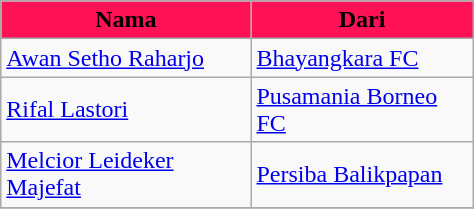<table class="wikitable"  style="text-align:left; font-size:100%; width:25%;">
<tr>
<th style="background:#f15; color:black; text-align:center;">Nama</th>
<th style="background:#f15; color:black; text-align:center;">Dari</th>
</tr>
<tr>
<td><a href='#'>Awan Setho Raharjo</a></td>
<td><a href='#'>Bhayangkara FC</a></td>
</tr>
<tr>
<td><a href='#'>Rifal Lastori</a></td>
<td><a href='#'>Pusamania Borneo FC</a></td>
</tr>
<tr>
<td><a href='#'>Melcior Leideker Majefat</a></td>
<td><a href='#'>Persiba Balikpapan</a></td>
</tr>
<tr>
</tr>
</table>
